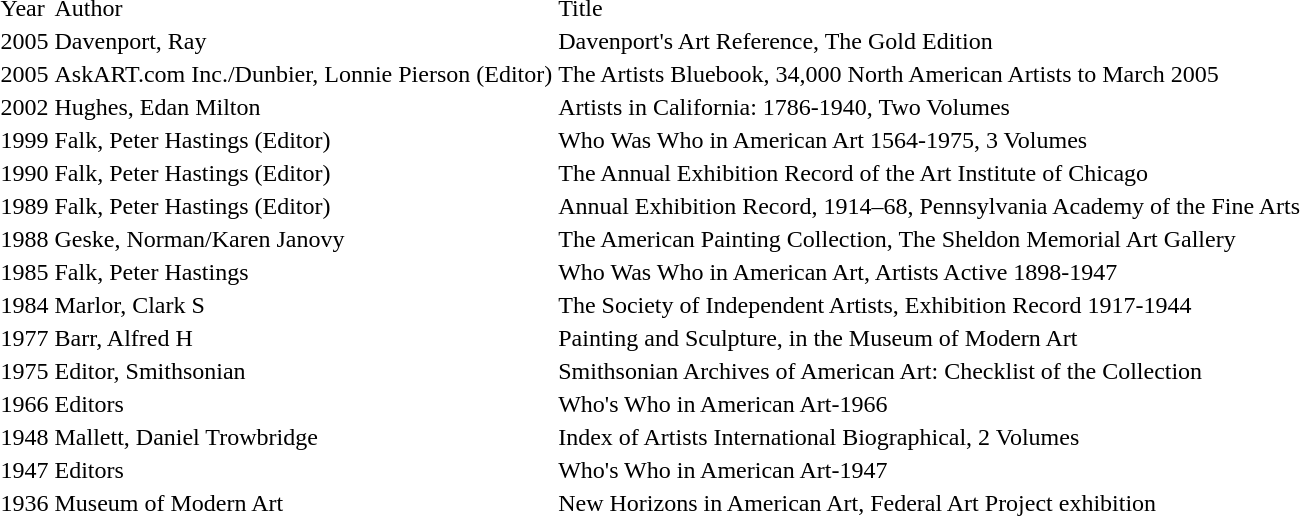<table>
<tr>
<td>Year</td>
<td>Author</td>
<td>Title</td>
</tr>
<tr>
<td>2005</td>
<td>Davenport, Ray</td>
<td>Davenport's Art Reference, The Gold Edition</td>
</tr>
<tr>
<td>2005</td>
<td>AskART.com Inc./Dunbier, Lonnie Pierson (Editor)</td>
<td>The Artists Bluebook, 34,000 North American Artists to March 2005</td>
</tr>
<tr>
<td>2002</td>
<td>Hughes, Edan Milton</td>
<td>Artists in California: 1786-1940, Two Volumes</td>
</tr>
<tr>
<td>1999</td>
<td>Falk, Peter Hastings (Editor)</td>
<td>Who Was Who in American Art 1564-1975, 3 Volumes</td>
</tr>
<tr>
<td>1990</td>
<td>Falk, Peter Hastings (Editor)</td>
<td>The Annual Exhibition Record of the Art Institute of Chicago</td>
</tr>
<tr>
<td>1989</td>
<td>Falk, Peter Hastings (Editor)</td>
<td>Annual Exhibition Record, 1914–68, Pennsylvania Academy of the Fine Arts</td>
</tr>
<tr>
<td>1988</td>
<td>Geske, Norman/Karen Janovy</td>
<td>The American Painting Collection, The Sheldon Memorial Art Gallery</td>
</tr>
<tr>
<td>1985</td>
<td>Falk, Peter Hastings</td>
<td>Who Was Who in American Art, Artists Active 1898-1947</td>
</tr>
<tr>
<td>1984</td>
<td>Marlor, Clark S</td>
<td>The Society of Independent Artists, Exhibition Record 1917-1944</td>
</tr>
<tr>
<td>1977</td>
<td>Barr, Alfred H</td>
<td>Painting and Sculpture, in the Museum of Modern Art</td>
</tr>
<tr>
<td>1975</td>
<td>Editor, Smithsonian</td>
<td>Smithsonian Archives of American Art: Checklist of the Collection</td>
</tr>
<tr>
<td>1966</td>
<td>Editors</td>
<td>Who's Who in American Art-1966</td>
</tr>
<tr>
<td>1948</td>
<td>Mallett, Daniel Trowbridge</td>
<td>Index of Artists International Biographical, 2 Volumes</td>
</tr>
<tr>
<td>1947</td>
<td>Editors</td>
<td>Who's Who in American Art-1947</td>
</tr>
<tr>
<td>1936</td>
<td>Museum of Modern Art</td>
<td>New Horizons in American Art, Federal Art Project exhibition</td>
</tr>
</table>
